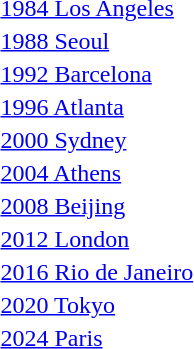<table>
<tr>
<td><a href='#'>1984 Los Angeles</a><br></td>
<td></td>
<td></td>
<td></td>
</tr>
<tr>
<td><a href='#'>1988 Seoul</a><br></td>
<td></td>
<td></td>
<td></td>
</tr>
<tr>
<td><a href='#'>1992 Barcelona</a><br></td>
<td></td>
<td></td>
<td></td>
</tr>
<tr>
<td><a href='#'>1996 Atlanta</a><br></td>
<td></td>
<td></td>
<td></td>
</tr>
<tr>
<td><a href='#'>2000 Sydney</a><br></td>
<td></td>
<td></td>
<td></td>
</tr>
<tr>
<td><a href='#'>2004 Athens</a><br></td>
<td></td>
<td></td>
<td></td>
</tr>
<tr>
<td><a href='#'>2008 Beijing</a><br></td>
<td></td>
<td></td>
<td></td>
</tr>
<tr>
<td><a href='#'>2012 London</a><br></td>
<td></td>
<td></td>
<td></td>
</tr>
<tr>
<td><a href='#'>2016 Rio de Janeiro</a><br></td>
<td></td>
<td></td>
<td></td>
</tr>
<tr>
<td><a href='#'>2020 Tokyo</a><br></td>
<td></td>
<td></td>
<td></td>
</tr>
<tr>
<td><a href='#'>2024 Paris</a><br></td>
<td></td>
<td></td>
<td></td>
</tr>
</table>
